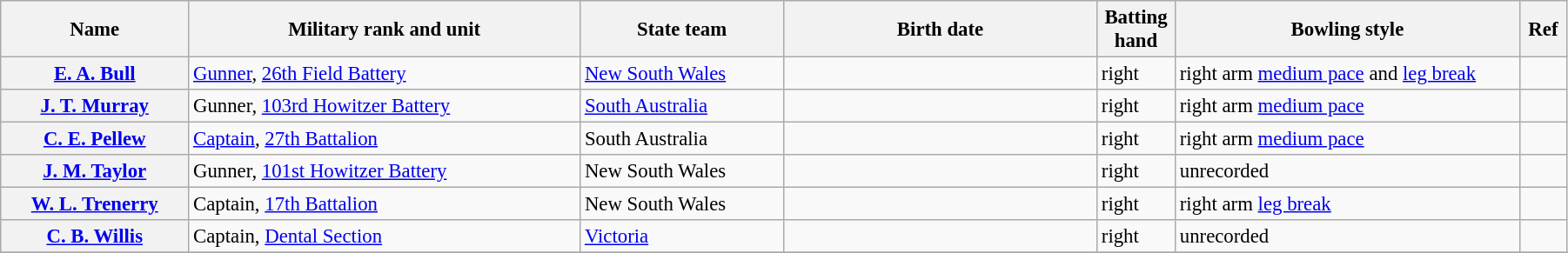<table class="wikitable plainrowheaders" style="font-size:95%; width:95%;">
<tr>
<th scope="col" width="12%">Name</th>
<th scope="col" width="25%">Military rank and unit</th>
<th scope="col" width="13%">State team</th>
<th scope="col" width="20%">Birth date</th>
<th scope="col" width="5%">Batting hand</th>
<th scope="col" width="22%">Bowling style</th>
<th scope="col" width="3%">Ref</th>
</tr>
<tr>
<th scope="row"><a href='#'>E. A. Bull</a></th>
<td><a href='#'>Gunner</a>, <a href='#'>26th Field Battery</a></td>
<td><a href='#'>New South Wales</a></td>
<td></td>
<td>right</td>
<td>right arm <a href='#'>medium pace</a> and <a href='#'>leg break</a></td>
<td></td>
</tr>
<tr>
<th scope="row"><a href='#'>J. T. Murray</a></th>
<td>Gunner, <a href='#'>103rd Howitzer Battery</a></td>
<td><a href='#'>South Australia</a></td>
<td></td>
<td>right</td>
<td>right arm <a href='#'>medium pace</a></td>
<td></td>
</tr>
<tr>
<th scope="row"><a href='#'>C. E. Pellew</a></th>
<td><a href='#'>Captain</a>, <a href='#'>27th Battalion</a></td>
<td>South Australia</td>
<td></td>
<td>right</td>
<td>right arm <a href='#'>medium pace</a></td>
<td></td>
</tr>
<tr>
<th scope="row"><a href='#'>J. M. Taylor</a></th>
<td>Gunner, <a href='#'>101st Howitzer Battery</a></td>
<td>New South Wales</td>
<td></td>
<td>right</td>
<td>unrecorded</td>
<td></td>
</tr>
<tr>
<th scope="row"><a href='#'>W. L. Trenerry</a></th>
<td>Captain, <a href='#'>17th Battalion</a></td>
<td>New South Wales</td>
<td></td>
<td>right</td>
<td>right arm <a href='#'>leg break</a></td>
<td></td>
</tr>
<tr>
<th scope="row"><a href='#'>C. B. Willis</a></th>
<td>Captain, <a href='#'>Dental Section</a></td>
<td><a href='#'>Victoria</a></td>
<td></td>
<td>right</td>
<td>unrecorded</td>
<td></td>
</tr>
<tr>
</tr>
</table>
